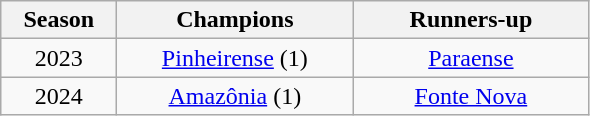<table class="wikitable" style="text-align:center; margin-left:1em;">
<tr>
<th style="width:70px">Season</th>
<th style="width:150px">Champions</th>
<th style="width:150px">Runners-up</th>
</tr>
<tr>
<td>2023</td>
<td><a href='#'>Pinheirense</a> (1)</td>
<td><a href='#'>Paraense</a></td>
</tr>
<tr>
<td>2024</td>
<td><a href='#'>Amazônia</a> (1)</td>
<td><a href='#'>Fonte Nova</a></td>
</tr>
</table>
